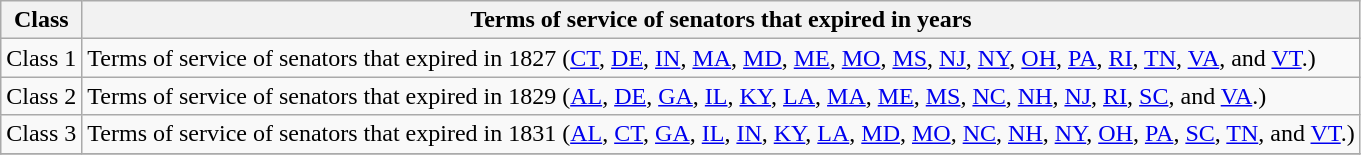<table class="wikitable sortable">
<tr valign=bottom>
<th>Class</th>
<th>Terms of service of senators that expired in years</th>
</tr>
<tr>
<td>Class 1</td>
<td>Terms of service of senators that expired in 1827 (<a href='#'>CT</a>, <a href='#'>DE</a>, <a href='#'>IN</a>, <a href='#'>MA</a>, <a href='#'>MD</a>, <a href='#'>ME</a>, <a href='#'>MO</a>, <a href='#'>MS</a>, <a href='#'>NJ</a>, <a href='#'>NY</a>, <a href='#'>OH</a>, <a href='#'>PA</a>, <a href='#'>RI</a>, <a href='#'>TN</a>, <a href='#'>VA</a>, and <a href='#'>VT</a>.)</td>
</tr>
<tr>
<td>Class 2</td>
<td>Terms of service of senators that expired in 1829 (<a href='#'>AL</a>, <a href='#'>DE</a>, <a href='#'>GA</a>, <a href='#'>IL</a>, <a href='#'>KY</a>, <a href='#'>LA</a>, <a href='#'>MA</a>, <a href='#'>ME</a>, <a href='#'>MS</a>, <a href='#'>NC</a>, <a href='#'>NH</a>, <a href='#'>NJ</a>, <a href='#'>RI</a>, <a href='#'>SC</a>, and <a href='#'>VA</a>.)</td>
</tr>
<tr>
<td>Class 3</td>
<td>Terms of service of senators that expired in 1831 (<a href='#'>AL</a>, <a href='#'>CT</a>, <a href='#'>GA</a>, <a href='#'>IL</a>, <a href='#'>IN</a>, <a href='#'>KY</a>, <a href='#'>LA</a>, <a href='#'>MD</a>, <a href='#'>MO</a>, <a href='#'>NC</a>, <a href='#'>NH</a>, <a href='#'>NY</a>, <a href='#'>OH</a>, <a href='#'>PA</a>, <a href='#'>SC</a>, <a href='#'>TN</a>, and <a href='#'>VT</a>.)</td>
</tr>
<tr>
</tr>
</table>
